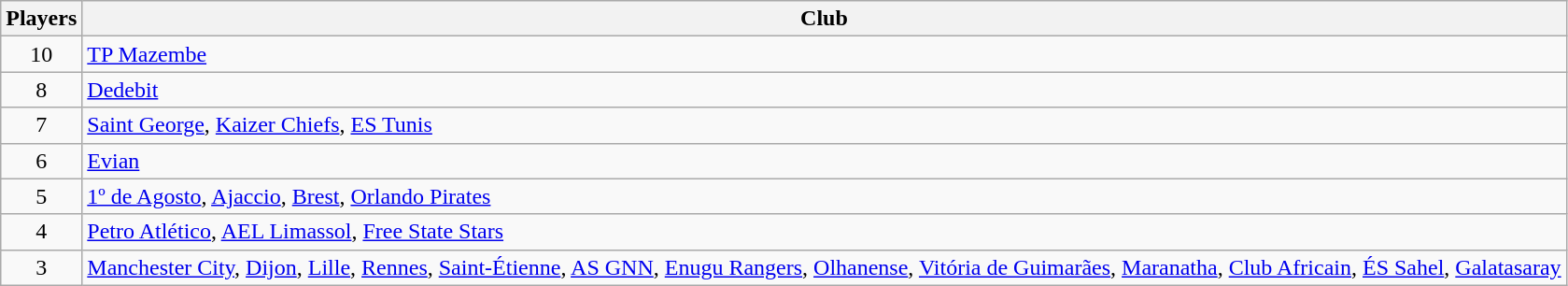<table class="wikitable">
<tr>
<th>Players</th>
<th>Club</th>
</tr>
<tr>
<td align="center">10</td>
<td> <a href='#'>TP Mazembe</a></td>
</tr>
<tr>
<td align="center">8</td>
<td> <a href='#'>Dedebit</a></td>
</tr>
<tr>
<td align="center">7</td>
<td> <a href='#'>Saint George</a>,  <a href='#'>Kaizer Chiefs</a>,  <a href='#'>ES Tunis</a></td>
</tr>
<tr>
<td align="center">6</td>
<td> <a href='#'>Evian</a></td>
</tr>
<tr>
<td align="center">5</td>
<td> <a href='#'>1º de Agosto</a>,  <a href='#'>Ajaccio</a>,  <a href='#'>Brest</a>,  <a href='#'>Orlando Pirates</a></td>
</tr>
<tr>
<td align="center">4</td>
<td> <a href='#'>Petro Atlético</a>,  <a href='#'>AEL Limassol</a>,  <a href='#'>Free State Stars</a></td>
</tr>
<tr>
<td align="center">3</td>
<td> <a href='#'>Manchester City</a>,  <a href='#'>Dijon</a>,  <a href='#'>Lille</a>,  <a href='#'>Rennes</a>,  <a href='#'>Saint-Étienne</a>,  <a href='#'>AS GNN</a>,  <a href='#'>Enugu Rangers</a>,  <a href='#'>Olhanense</a>,  <a href='#'>Vitória de Guimarães</a>,  <a href='#'>Maranatha</a>,  <a href='#'>Club Africain</a>,  <a href='#'>ÉS Sahel</a>,  <a href='#'>Galatasaray</a></td>
</tr>
</table>
